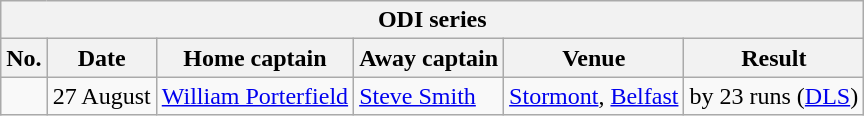<table class="wikitable">
<tr>
<th colspan="9">ODI series</th>
</tr>
<tr>
<th>No.</th>
<th>Date</th>
<th>Home captain</th>
<th>Away captain</th>
<th>Venue</th>
<th>Result</th>
</tr>
<tr>
<td></td>
<td>27 August</td>
<td><a href='#'>William Porterfield</a></td>
<td><a href='#'>Steve Smith</a></td>
<td><a href='#'>Stormont</a>, <a href='#'>Belfast</a></td>
<td> by 23 runs (<a href='#'>DLS</a>)</td>
</tr>
</table>
